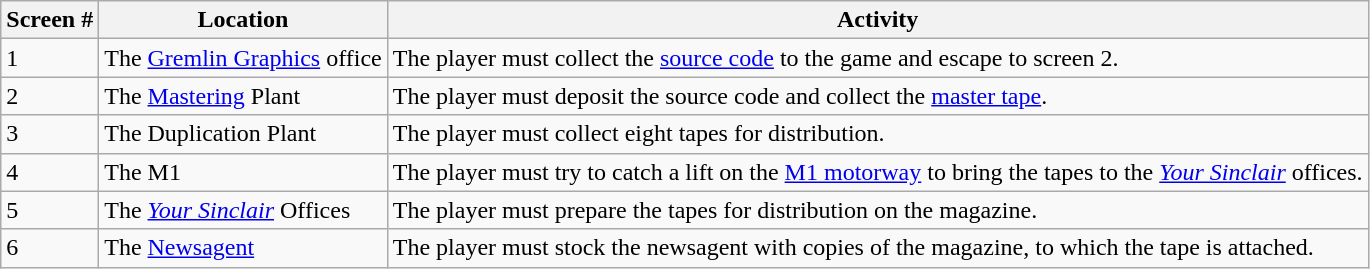<table class="wikitable" border="1" style="clear: left">
<tr>
<th>Screen #</th>
<th>Location</th>
<th>Activity</th>
</tr>
<tr>
<td>1</td>
<td>The <a href='#'>Gremlin Graphics</a> office</td>
<td>The player must collect the <a href='#'>source code</a> to the game and escape to screen 2.</td>
</tr>
<tr>
<td>2</td>
<td>The <a href='#'>Mastering</a> Plant</td>
<td>The player must deposit the source code and collect the <a href='#'>master tape</a>.</td>
</tr>
<tr>
<td>3</td>
<td>The Duplication Plant</td>
<td>The player must collect eight tapes for distribution.</td>
</tr>
<tr>
<td>4</td>
<td>The M1</td>
<td>The player must try to catch a lift on the <a href='#'>M1 motorway</a> to bring the tapes to the <em><a href='#'>Your Sinclair</a></em> offices.</td>
</tr>
<tr>
<td>5</td>
<td>The <em><a href='#'>Your Sinclair</a></em> Offices</td>
<td>The player must prepare the tapes for distribution on the magazine.</td>
</tr>
<tr>
<td>6</td>
<td>The <a href='#'>Newsagent</a></td>
<td>The player must stock the newsagent with copies of the magazine, to which the tape is attached.</td>
</tr>
</table>
